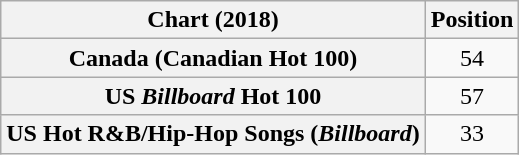<table class="wikitable sortable plainrowheaders" style="text-align:center">
<tr>
<th scope="col">Chart (2018)</th>
<th scope="col">Position</th>
</tr>
<tr>
<th scope="row">Canada (Canadian Hot 100)</th>
<td>54</td>
</tr>
<tr>
<th scope="row">US <em>Billboard</em> Hot 100</th>
<td>57</td>
</tr>
<tr>
<th scope="row">US Hot R&B/Hip-Hop Songs (<em>Billboard</em>)</th>
<td>33</td>
</tr>
</table>
